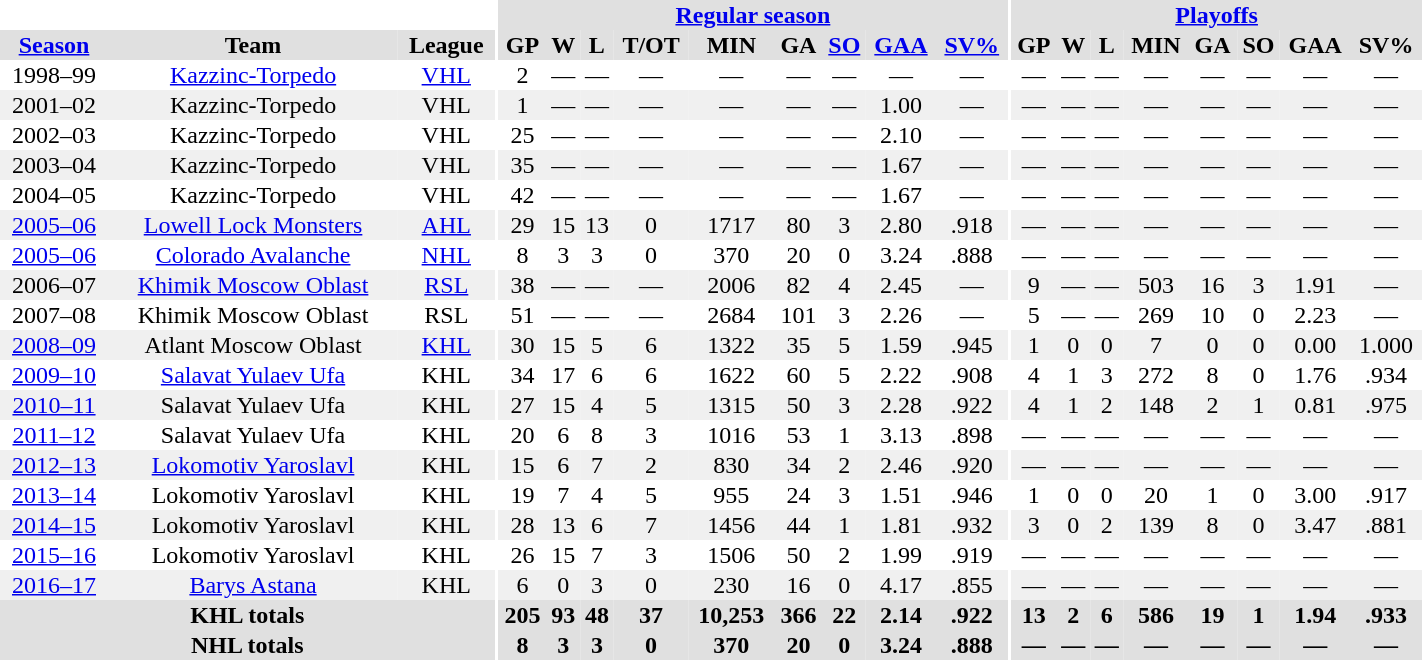<table border="0" cellpadding="1" cellspacing="0" style="text-align:center; width:75%">
<tr ALIGN="center" bgcolor="#e0e0e0">
<th align="center" colspan="3" bgcolor="#ffffff"></th>
<th align="center" rowspan="99" bgcolor="#ffffff"></th>
<th align="center" colspan="9" bgcolor="#e0e0e0"><a href='#'>Regular season</a></th>
<th align="center" rowspan="99" bgcolor="#ffffff"></th>
<th align="center" colspan="8" bgcolor="#e0e0e0"><a href='#'>Playoffs</a></th>
</tr>
<tr ALIGN="center" bgcolor="#e0e0e0">
<th><a href='#'>Season</a></th>
<th>Team</th>
<th>League</th>
<th>GP</th>
<th>W</th>
<th>L</th>
<th>T/OT</th>
<th>MIN</th>
<th>GA</th>
<th><a href='#'>SO</a></th>
<th><a href='#'>GAA</a></th>
<th><a href='#'>SV%</a></th>
<th>GP</th>
<th>W</th>
<th>L</th>
<th>MIN</th>
<th>GA</th>
<th>SO</th>
<th>GAA</th>
<th>SV%</th>
</tr>
<tr ALIGN="center">
<td>1998–99</td>
<td><a href='#'>Kazzinc-Torpedo</a></td>
<td><a href='#'>VHL</a></td>
<td>2</td>
<td>—</td>
<td>—</td>
<td>—</td>
<td>—</td>
<td>—</td>
<td>—</td>
<td>—</td>
<td>—</td>
<td>—</td>
<td>—</td>
<td>—</td>
<td>—</td>
<td>—</td>
<td>—</td>
<td>—</td>
<td>—</td>
</tr>
<tr ALIGN="center" bgcolor="#f0f0f0">
<td>2001–02</td>
<td>Kazzinc-Torpedo</td>
<td>VHL</td>
<td>1</td>
<td>—</td>
<td>—</td>
<td>—</td>
<td>—</td>
<td>—</td>
<td>—</td>
<td>1.00</td>
<td>—</td>
<td>—</td>
<td>—</td>
<td>—</td>
<td>—</td>
<td>—</td>
<td>—</td>
<td>—</td>
<td>—</td>
</tr>
<tr ALIGN="center">
<td>2002–03</td>
<td>Kazzinc-Torpedo</td>
<td>VHL</td>
<td>25</td>
<td>—</td>
<td>—</td>
<td>—</td>
<td>—</td>
<td>—</td>
<td>—</td>
<td>2.10</td>
<td>—</td>
<td>—</td>
<td>—</td>
<td>—</td>
<td>—</td>
<td>—</td>
<td>—</td>
<td>—</td>
<td>—</td>
</tr>
<tr ALIGN="center" bgcolor="#f0f0f0">
<td>2003–04</td>
<td>Kazzinc-Torpedo</td>
<td>VHL</td>
<td>35</td>
<td>—</td>
<td>—</td>
<td>—</td>
<td>—</td>
<td>—</td>
<td>—</td>
<td>1.67</td>
<td>—</td>
<td>—</td>
<td>—</td>
<td>—</td>
<td>—</td>
<td>—</td>
<td>—</td>
<td>—</td>
<td>—</td>
</tr>
<tr ALIGN="center">
<td>2004–05</td>
<td>Kazzinc-Torpedo</td>
<td>VHL</td>
<td>42</td>
<td>—</td>
<td>—</td>
<td>—</td>
<td>—</td>
<td>—</td>
<td>—</td>
<td>1.67</td>
<td>—</td>
<td>—</td>
<td>—</td>
<td>—</td>
<td>—</td>
<td>—</td>
<td>—</td>
<td>—</td>
<td>—</td>
</tr>
<tr ALIGN="center" bgcolor="#f0f0f0">
<td><a href='#'>2005–06</a></td>
<td><a href='#'>Lowell Lock Monsters</a></td>
<td><a href='#'>AHL</a></td>
<td>29</td>
<td>15</td>
<td>13</td>
<td>0</td>
<td>1717</td>
<td>80</td>
<td>3</td>
<td>2.80</td>
<td>.918</td>
<td>—</td>
<td>—</td>
<td>—</td>
<td>—</td>
<td>—</td>
<td>—</td>
<td>—</td>
<td>—</td>
</tr>
<tr ALIGN="center">
<td><a href='#'>2005–06</a></td>
<td><a href='#'>Colorado Avalanche</a></td>
<td><a href='#'>NHL</a></td>
<td>8</td>
<td>3</td>
<td>3</td>
<td>0</td>
<td>370</td>
<td>20</td>
<td>0</td>
<td>3.24</td>
<td>.888</td>
<td>—</td>
<td>—</td>
<td>—</td>
<td>—</td>
<td>—</td>
<td>—</td>
<td>—</td>
<td>—</td>
</tr>
<tr ALIGN="center" bgcolor="#f0f0f0">
<td>2006–07</td>
<td><a href='#'>Khimik Moscow Oblast</a></td>
<td><a href='#'>RSL</a></td>
<td>38</td>
<td>—</td>
<td>—</td>
<td>—</td>
<td>2006</td>
<td>82</td>
<td>4</td>
<td>2.45</td>
<td>—</td>
<td>9</td>
<td>—</td>
<td>—</td>
<td>503</td>
<td>16</td>
<td>3</td>
<td>1.91</td>
<td>—</td>
</tr>
<tr ALIGN="center">
<td>2007–08</td>
<td>Khimik Moscow Oblast</td>
<td>RSL</td>
<td>51</td>
<td>—</td>
<td>—</td>
<td>—</td>
<td>2684</td>
<td>101</td>
<td>3</td>
<td>2.26</td>
<td>—</td>
<td>5</td>
<td>—</td>
<td>—</td>
<td>269</td>
<td>10</td>
<td>0</td>
<td>2.23</td>
<td>—</td>
</tr>
<tr ALIGN="center" bgcolor="#f0f0f0">
<td><a href='#'>2008–09</a></td>
<td>Atlant Moscow Oblast</td>
<td><a href='#'>KHL</a></td>
<td>30</td>
<td>15</td>
<td>5</td>
<td>6</td>
<td>1322</td>
<td>35</td>
<td>5</td>
<td>1.59</td>
<td>.945</td>
<td>1</td>
<td>0</td>
<td>0</td>
<td>7</td>
<td>0</td>
<td>0</td>
<td>0.00</td>
<td>1.000</td>
</tr>
<tr ALIGN="center">
<td><a href='#'>2009–10</a></td>
<td><a href='#'>Salavat Yulaev Ufa</a></td>
<td>KHL</td>
<td>34</td>
<td>17</td>
<td>6</td>
<td>6</td>
<td>1622</td>
<td>60</td>
<td>5</td>
<td>2.22</td>
<td>.908</td>
<td>4</td>
<td>1</td>
<td>3</td>
<td>272</td>
<td>8</td>
<td>0</td>
<td>1.76</td>
<td>.934</td>
</tr>
<tr ALIGN="center"  bgcolor="#f0f0f0">
<td><a href='#'>2010–11</a></td>
<td>Salavat Yulaev Ufa</td>
<td>KHL</td>
<td>27</td>
<td>15</td>
<td>4</td>
<td>5</td>
<td>1315</td>
<td>50</td>
<td>3</td>
<td>2.28</td>
<td>.922</td>
<td>4</td>
<td>1</td>
<td>2</td>
<td>148</td>
<td>2</td>
<td>1</td>
<td>0.81</td>
<td>.975</td>
</tr>
<tr ALIGN="center">
<td><a href='#'>2011–12</a></td>
<td>Salavat Yulaev Ufa</td>
<td>KHL</td>
<td>20</td>
<td>6</td>
<td>8</td>
<td>3</td>
<td>1016</td>
<td>53</td>
<td>1</td>
<td>3.13</td>
<td>.898</td>
<td>—</td>
<td>—</td>
<td>—</td>
<td>—</td>
<td>—</td>
<td>—</td>
<td>—</td>
<td>—</td>
</tr>
<tr ALIGN="center"  bgcolor="#f0f0f0">
<td><a href='#'>2012–13</a></td>
<td><a href='#'>Lokomotiv Yaroslavl</a></td>
<td>KHL</td>
<td>15</td>
<td>6</td>
<td>7</td>
<td>2</td>
<td>830</td>
<td>34</td>
<td>2</td>
<td>2.46</td>
<td>.920</td>
<td>—</td>
<td>—</td>
<td>—</td>
<td>—</td>
<td>—</td>
<td>—</td>
<td>—</td>
<td>—</td>
</tr>
<tr ALIGN="center">
<td><a href='#'>2013–14</a></td>
<td>Lokomotiv Yaroslavl</td>
<td>KHL</td>
<td>19</td>
<td>7</td>
<td>4</td>
<td>5</td>
<td>955</td>
<td>24</td>
<td>3</td>
<td>1.51</td>
<td>.946</td>
<td>1</td>
<td>0</td>
<td>0</td>
<td>20</td>
<td>1</td>
<td>0</td>
<td>3.00</td>
<td>.917</td>
</tr>
<tr ALIGN="center"  bgcolor="#f0f0f0">
<td><a href='#'>2014–15</a></td>
<td>Lokomotiv Yaroslavl</td>
<td>KHL</td>
<td>28</td>
<td>13</td>
<td>6</td>
<td>7</td>
<td>1456</td>
<td>44</td>
<td>1</td>
<td>1.81</td>
<td>.932</td>
<td>3</td>
<td>0</td>
<td>2</td>
<td>139</td>
<td>8</td>
<td>0</td>
<td>3.47</td>
<td>.881</td>
</tr>
<tr ALIGN="center">
<td><a href='#'>2015–16</a></td>
<td>Lokomotiv Yaroslavl</td>
<td>KHL</td>
<td>26</td>
<td>15</td>
<td>7</td>
<td>3</td>
<td>1506</td>
<td>50</td>
<td>2</td>
<td>1.99</td>
<td>.919</td>
<td>—</td>
<td>—</td>
<td>—</td>
<td>—</td>
<td>—</td>
<td>—</td>
<td>—</td>
<td>—</td>
</tr>
<tr ALIGN="center"  bgcolor="#f0f0f0">
<td><a href='#'>2016–17</a></td>
<td><a href='#'>Barys Astana</a></td>
<td>KHL</td>
<td>6</td>
<td>0</td>
<td>3</td>
<td>0</td>
<td>230</td>
<td>16</td>
<td>0</td>
<td>4.17</td>
<td>.855</td>
<td>—</td>
<td>—</td>
<td>—</td>
<td>—</td>
<td>—</td>
<td>—</td>
<td>—</td>
<td>—</td>
</tr>
<tr ALIGN="center" bgcolor="#e0e0e0">
<th colspan="3" align="center">KHL totals</th>
<th>205</th>
<th>93</th>
<th>48</th>
<th>37</th>
<th>10,253</th>
<th>366</th>
<th>22</th>
<th>2.14</th>
<th>.922</th>
<th>13</th>
<th>2</th>
<th>6</th>
<th>586</th>
<th>19</th>
<th>1</th>
<th>1.94</th>
<th>.933</th>
</tr>
<tr ALIGN="center" bgcolor="#e0e0e0">
<th colspan="3" align="center">NHL totals</th>
<th>8</th>
<th>3</th>
<th>3</th>
<th>0</th>
<th>370</th>
<th>20</th>
<th>0</th>
<th>3.24</th>
<th>.888</th>
<th>—</th>
<th>—</th>
<th>—</th>
<th>—</th>
<th>—</th>
<th>—</th>
<th>—</th>
<th>—</th>
</tr>
</table>
